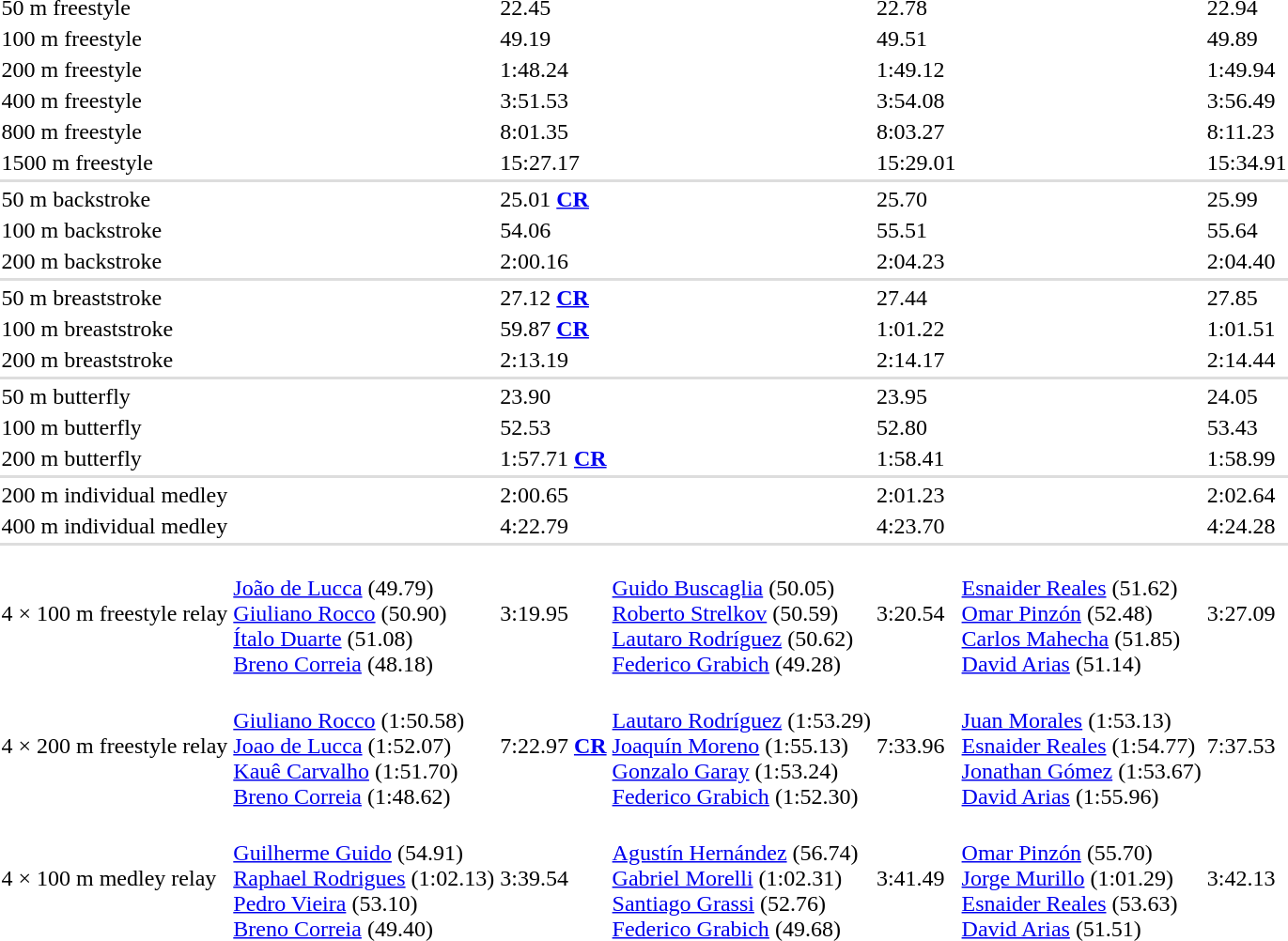<table>
<tr>
<td>50 m freestyle</td>
<td></td>
<td>22.45</td>
<td></td>
<td>22.78</td>
<td></td>
<td>22.94</td>
</tr>
<tr>
<td>100 m freestyle</td>
<td></td>
<td>49.19</td>
<td></td>
<td>49.51</td>
<td></td>
<td>49.89</td>
</tr>
<tr>
<td>200 m freestyle</td>
<td></td>
<td>1:48.24</td>
<td></td>
<td>1:49.12</td>
<td></td>
<td>1:49.94</td>
</tr>
<tr>
<td>400 m freestyle</td>
<td></td>
<td>3:51.53</td>
<td></td>
<td>3:54.08</td>
<td></td>
<td>3:56.49</td>
</tr>
<tr>
<td>800 m freestyle</td>
<td></td>
<td>8:01.35</td>
<td></td>
<td>8:03.27</td>
<td></td>
<td>8:11.23</td>
</tr>
<tr>
<td>1500 m freestyle</td>
<td></td>
<td>15:27.17</td>
<td></td>
<td>15:29.01</td>
<td></td>
<td>15:34.91</td>
</tr>
<tr bgcolor=#DDDDDD>
<td colspan=7></td>
</tr>
<tr>
<td>50 m backstroke</td>
<td></td>
<td>25.01 <strong><a href='#'>CR</a></strong></td>
<td></td>
<td>25.70</td>
<td></td>
<td>25.99</td>
</tr>
<tr>
<td>100 m backstroke</td>
<td></td>
<td>54.06</td>
<td></td>
<td>55.51</td>
<td></td>
<td>55.64</td>
</tr>
<tr>
<td>200 m backstroke</td>
<td></td>
<td>2:00.16</td>
<td></td>
<td>2:04.23</td>
<td></td>
<td>2:04.40</td>
</tr>
<tr bgcolor=#DDDDDD>
<td colspan=7></td>
</tr>
<tr>
<td>50 m breaststroke</td>
<td></td>
<td>27.12 <strong><a href='#'>CR</a></strong></td>
<td></td>
<td>27.44</td>
<td></td>
<td>27.85</td>
</tr>
<tr>
<td>100 m breaststroke</td>
<td></td>
<td>59.87 <strong><a href='#'>CR</a></strong></td>
<td></td>
<td>1:01.22</td>
<td></td>
<td>1:01.51</td>
</tr>
<tr>
<td>200 m breaststroke</td>
<td></td>
<td>2:13.19</td>
<td></td>
<td>2:14.17</td>
<td></td>
<td>2:14.44</td>
</tr>
<tr bgcolor=#DDDDDD>
<td colspan=7></td>
</tr>
<tr>
<td>50 m butterfly</td>
<td></td>
<td>23.90</td>
<td></td>
<td>23.95</td>
<td></td>
<td>24.05</td>
</tr>
<tr>
<td>100 m butterfly</td>
<td></td>
<td>52.53</td>
<td></td>
<td>52.80</td>
<td></td>
<td>53.43</td>
</tr>
<tr>
<td>200 m butterfly</td>
<td></td>
<td>1:57.71 <strong><a href='#'>CR</a></strong></td>
<td></td>
<td>1:58.41</td>
<td></td>
<td>1:58.99</td>
</tr>
<tr bgcolor=#DDDDDD>
<td colspan=7></td>
</tr>
<tr>
<td>200 m individual medley</td>
<td></td>
<td>2:00.65</td>
<td></td>
<td>2:01.23</td>
<td></td>
<td>2:02.64</td>
</tr>
<tr>
<td>400 m individual medley</td>
<td></td>
<td>4:22.79</td>
<td></td>
<td>4:23.70</td>
<td></td>
<td>4:24.28</td>
</tr>
<tr bgcolor=#DDDDDD>
<td colspan=7></td>
</tr>
<tr>
<td>4 × 100 m freestyle relay</td>
<td><br><a href='#'>João de Lucca</a> (49.79)<br><a href='#'>Giuliano Rocco</a> (50.90)<br><a href='#'>Ítalo Duarte</a> (51.08)<br><a href='#'>Breno Correia</a> (48.18)</td>
<td>3:19.95</td>
<td><br><a href='#'>Guido Buscaglia</a> (50.05)<br><a href='#'>Roberto Strelkov</a> (50.59)<br><a href='#'>Lautaro Rodríguez</a> (50.62)<br><a href='#'>Federico Grabich</a> (49.28)</td>
<td>3:20.54</td>
<td><br><a href='#'>Esnaider Reales</a> (51.62)<br><a href='#'>Omar Pinzón</a> (52.48)<br><a href='#'>Carlos Mahecha</a> (51.85)<br><a href='#'>David Arias</a> (51.14)</td>
<td>3:27.09</td>
</tr>
<tr>
<td>4 × 200 m freestyle relay</td>
<td><br><a href='#'>Giuliano Rocco</a> (1:50.58)<br><a href='#'>Joao de Lucca</a> (1:52.07)<br><a href='#'>Kauê Carvalho</a> (1:51.70)<br><a href='#'>Breno Correia</a> (1:48.62)</td>
<td>7:22.97 <strong><a href='#'>CR</a></strong></td>
<td><br><a href='#'>Lautaro Rodríguez</a> (1:53.29)<br><a href='#'>Joaquín Moreno</a> (1:55.13)<br><a href='#'>Gonzalo Garay</a> (1:53.24)<br><a href='#'>Federico Grabich</a> (1:52.30)</td>
<td>7:33.96</td>
<td><br><a href='#'>Juan Morales</a> (1:53.13)<br><a href='#'>Esnaider Reales</a> (1:54.77)<br><a href='#'>Jonathan Gómez</a> (1:53.67)<br><a href='#'>David Arias</a> (1:55.96)</td>
<td>7:37.53</td>
</tr>
<tr>
<td>4 × 100 m medley relay</td>
<td><br><a href='#'>Guilherme Guido</a> (54.91)<br><a href='#'>Raphael Rodrigues</a> (1:02.13)<br><a href='#'>Pedro Vieira</a> (53.10)<br><a href='#'>Breno Correia</a> (49.40)</td>
<td>3:39.54</td>
<td><br><a href='#'>Agustín Hernández</a> (56.74)<br><a href='#'>Gabriel Morelli</a> (1:02.31)<br><a href='#'>Santiago Grassi</a> (52.76)<br><a href='#'>Federico Grabich</a> (49.68)</td>
<td>3:41.49</td>
<td><br><a href='#'>Omar Pinzón</a> (55.70)<br><a href='#'>Jorge Murillo</a> (1:01.29)<br><a href='#'>Esnaider Reales</a> (53.63)<br><a href='#'>David Arias</a> (51.51)</td>
<td>3:42.13</td>
</tr>
</table>
